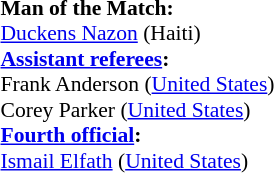<table width=50% style="font-size:90%">
<tr>
<td><br><strong>Man of the Match:</strong>
<br><a href='#'>Duckens Nazon</a> (Haiti)<br><strong><a href='#'>Assistant referees</a>:</strong>
<br>Frank Anderson (<a href='#'>United States</a>)
<br>Corey Parker (<a href='#'>United States</a>)
<br><strong><a href='#'>Fourth official</a>:</strong>
<br><a href='#'>Ismail Elfath</a> (<a href='#'>United States</a>)</td>
</tr>
</table>
